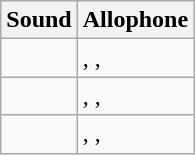<table class="wikitable">
<tr>
<th>Sound</th>
<th>Allophone</th>
</tr>
<tr>
<td></td>
<td>, , </td>
</tr>
<tr>
<td></td>
<td>, , </td>
</tr>
<tr>
<td></td>
<td>, , </td>
</tr>
</table>
